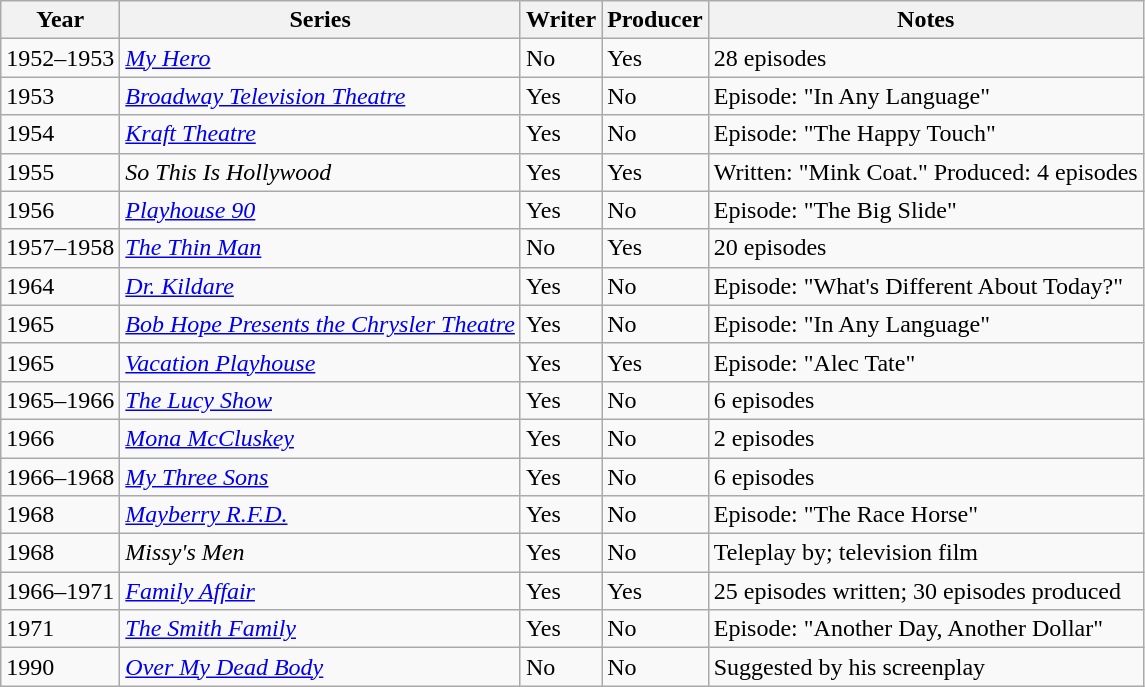<table class="wikitable">
<tr>
<th>Year</th>
<th>Series</th>
<th>Writer</th>
<th>Producer</th>
<th>Notes</th>
</tr>
<tr>
<td>1952–1953</td>
<td><em><a href='#'>My Hero</a></em></td>
<td>No</td>
<td>Yes</td>
<td>28 episodes</td>
</tr>
<tr>
<td>1953</td>
<td><em><a href='#'>Broadway Television Theatre</a></em></td>
<td>Yes</td>
<td>No</td>
<td>Episode: "In Any Language"</td>
</tr>
<tr>
<td>1954</td>
<td><em><a href='#'>Kraft Theatre</a></em></td>
<td>Yes</td>
<td>No</td>
<td>Episode: "The Happy Touch"</td>
</tr>
<tr>
<td>1955</td>
<td><em>So This Is Hollywood</em></td>
<td>Yes</td>
<td>Yes</td>
<td>Written: "Mink Coat." Produced: 4 episodes</td>
</tr>
<tr>
<td>1956</td>
<td><em><a href='#'>Playhouse 90</a></em></td>
<td>Yes</td>
<td>No</td>
<td>Episode: "The Big Slide"</td>
</tr>
<tr>
<td>1957–1958</td>
<td><em><a href='#'>The Thin Man</a></em></td>
<td>No</td>
<td>Yes</td>
<td>20 episodes</td>
</tr>
<tr>
<td>1964</td>
<td><em><a href='#'>Dr. Kildare</a></em></td>
<td>Yes</td>
<td>No</td>
<td>Episode: "What's Different About Today?"</td>
</tr>
<tr>
<td>1965</td>
<td><em><a href='#'>Bob Hope Presents the Chrysler Theatre</a></em></td>
<td>Yes</td>
<td>No</td>
<td>Episode: "In Any Language"</td>
</tr>
<tr>
<td>1965</td>
<td><em><a href='#'>Vacation Playhouse</a></em></td>
<td>Yes</td>
<td>Yes</td>
<td>Episode: "Alec Tate"</td>
</tr>
<tr>
<td>1965–1966</td>
<td><em><a href='#'>The Lucy Show</a></em></td>
<td>Yes</td>
<td>No</td>
<td>6 episodes</td>
</tr>
<tr>
<td>1966</td>
<td><em><a href='#'>Mona McCluskey</a></em></td>
<td>Yes</td>
<td>No</td>
<td>2 episodes</td>
</tr>
<tr>
<td>1966–1968</td>
<td><em><a href='#'>My Three Sons</a></em></td>
<td>Yes</td>
<td>No</td>
<td>6 episodes</td>
</tr>
<tr>
<td>1968</td>
<td><em><a href='#'>Mayberry R.F.D.</a></em></td>
<td>Yes</td>
<td>No</td>
<td>Episode: "The Race Horse"</td>
</tr>
<tr>
<td>1968</td>
<td><em>Missy's Men</em></td>
<td>Yes</td>
<td>No</td>
<td>Teleplay by; television film</td>
</tr>
<tr>
<td>1966–1971</td>
<td><em><a href='#'>Family Affair</a></em></td>
<td>Yes</td>
<td>Yes</td>
<td>25 episodes written; 30 episodes produced</td>
</tr>
<tr>
<td>1971</td>
<td><em><a href='#'>The Smith Family</a></em></td>
<td>Yes</td>
<td>No</td>
<td>Episode: "Another Day, Another Dollar"</td>
</tr>
<tr>
<td>1990</td>
<td><em><a href='#'>Over My Dead Body</a></em></td>
<td>No</td>
<td>No</td>
<td>Suggested by his screenplay</td>
</tr>
</table>
